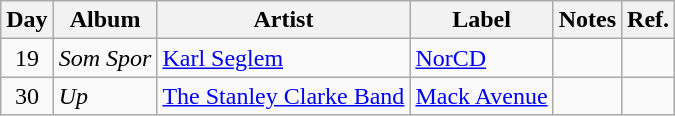<table class="wikitable">
<tr>
<th>Day</th>
<th>Album</th>
<th>Artist</th>
<th>Label</th>
<th>Notes</th>
<th>Ref.</th>
</tr>
<tr>
<td rowspan="1" style="text-align:center;">19</td>
<td><em>Som Spor</em></td>
<td><a href='#'>Karl Seglem</a></td>
<td><a href='#'>NorCD</a></td>
<td></td>
<td style="text-align:center;"></td>
</tr>
<tr>
<td rowspan="1" style="text-align:center;">30</td>
<td><em>Up</em></td>
<td><a href='#'>The Stanley Clarke Band</a></td>
<td><a href='#'>Mack Avenue</a></td>
<td></td>
<td style="text-align:center;"></td>
</tr>
</table>
